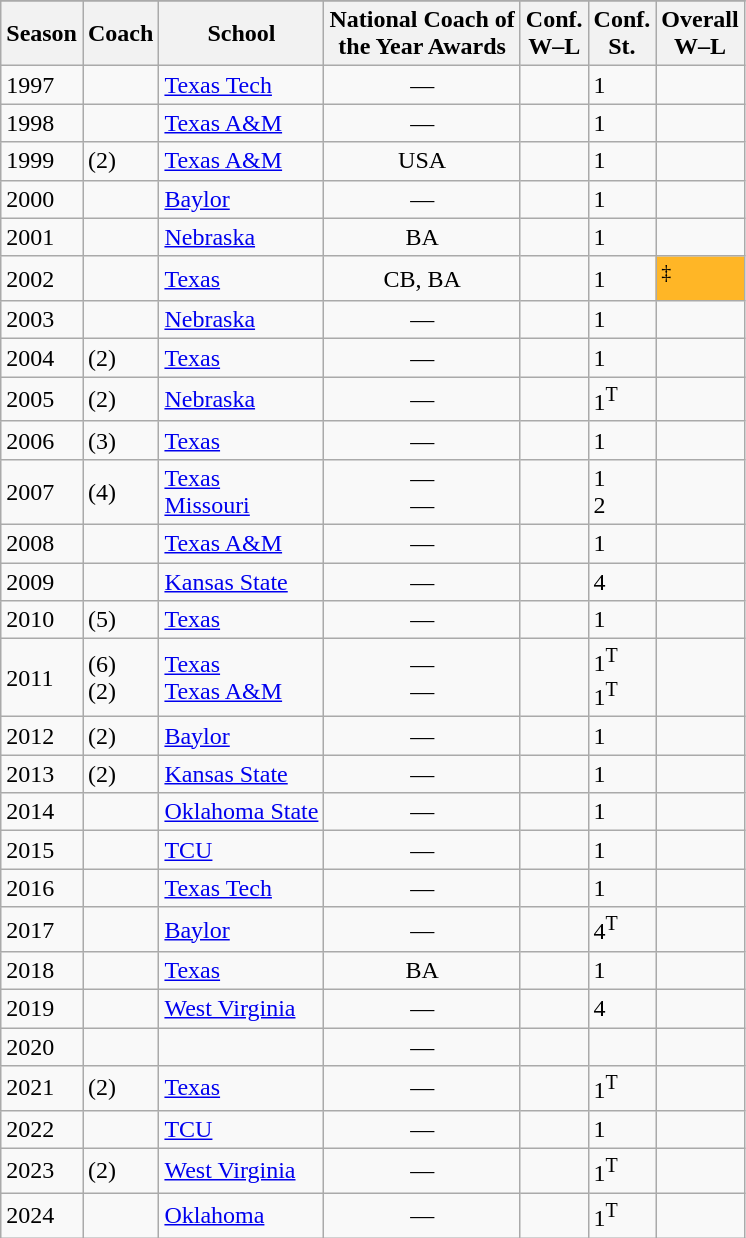<table class="wikitable" border="1">
<tr>
</tr>
<tr>
<th>Season</th>
<th>Coach</th>
<th>School</th>
<th class=unsortable>National Coach of<br>the Year Awards</th>
<th>Conf.<br>W–L</th>
<th>Conf.<br>St.</th>
<th>Overall<br>W–L</th>
</tr>
<tr>
<td>1997</td>
<td></td>
<td><a href='#'>Texas Tech</a></td>
<td align="center">—</td>
<td></td>
<td>1</td>
<td></td>
</tr>
<tr>
<td>1998</td>
<td></td>
<td><a href='#'>Texas A&M</a></td>
<td align="center">—</td>
<td></td>
<td>1</td>
<td></td>
</tr>
<tr>
<td>1999</td>
<td> (2)</td>
<td><a href='#'>Texas A&M</a></td>
<td align="center">USA</td>
<td></td>
<td>1</td>
<td></td>
</tr>
<tr>
<td>2000</td>
<td></td>
<td><a href='#'>Baylor</a></td>
<td align="center">—</td>
<td></td>
<td>1</td>
<td></td>
</tr>
<tr>
<td>2001</td>
<td></td>
<td><a href='#'>Nebraska</a></td>
<td align="center">BA</td>
<td></td>
<td>1</td>
<td></td>
</tr>
<tr>
<td>2002</td>
<td></td>
<td><a href='#'>Texas</a></td>
<td align="center">CB, BA</td>
<td></td>
<td>1</td>
<td style="background-color:#ffb626; width:3em"><sup>‡</sup></td>
</tr>
<tr>
<td>2003</td>
<td></td>
<td><a href='#'>Nebraska</a></td>
<td align="center">—</td>
<td></td>
<td>1</td>
<td></td>
</tr>
<tr>
<td>2004</td>
<td> (2)</td>
<td><a href='#'>Texas</a></td>
<td align="center">—</td>
<td></td>
<td>1</td>
<td></td>
</tr>
<tr>
<td>2005</td>
<td> (2)</td>
<td><a href='#'>Nebraska</a></td>
<td align="center">—</td>
<td></td>
<td>1<sup>T</sup></td>
<td></td>
</tr>
<tr>
<td>2006</td>
<td> (3)</td>
<td><a href='#'>Texas</a></td>
<td align="center">—</td>
<td></td>
<td>1</td>
<td></td>
</tr>
<tr>
<td>2007</td>
<td> (4) <br> </td>
<td><a href='#'>Texas</a> <br> <a href='#'>Missouri</a></td>
<td align="center">— <br> —</td>
<td> <br> </td>
<td>1 <br> 2</td>
<td> <br> </td>
</tr>
<tr>
<td>2008</td>
<td></td>
<td><a href='#'>Texas A&M</a></td>
<td align="center">—</td>
<td></td>
<td>1</td>
<td></td>
</tr>
<tr>
<td>2009</td>
<td></td>
<td><a href='#'>Kansas State</a></td>
<td align="center">—</td>
<td></td>
<td>4</td>
<td></td>
</tr>
<tr>
<td>2010</td>
<td> (5)</td>
<td><a href='#'>Texas</a></td>
<td align="center">—</td>
<td></td>
<td>1</td>
<td></td>
</tr>
<tr>
<td>2011</td>
<td> (6) <br>  (2)</td>
<td><a href='#'>Texas</a> <br> <a href='#'>Texas A&M</a></td>
<td align="center">— <br> —</td>
<td> <br> </td>
<td>1<sup>T</sup> <br> 1<sup>T</sup></td>
<td> <br> </td>
</tr>
<tr>
<td>2012</td>
<td> (2)</td>
<td><a href='#'>Baylor</a></td>
<td align="center">—</td>
<td></td>
<td>1</td>
<td></td>
</tr>
<tr>
<td>2013</td>
<td> (2)</td>
<td><a href='#'>Kansas State</a></td>
<td align="center">—</td>
<td></td>
<td>1</td>
<td></td>
</tr>
<tr>
<td>2014</td>
<td></td>
<td><a href='#'>Oklahoma State</a></td>
<td align="center">—</td>
<td></td>
<td>1</td>
<td></td>
</tr>
<tr>
<td>2015</td>
<td></td>
<td><a href='#'>TCU</a></td>
<td align="center">—</td>
<td></td>
<td>1</td>
<td></td>
</tr>
<tr>
<td>2016</td>
<td></td>
<td><a href='#'>Texas Tech</a></td>
<td align="center">—</td>
<td></td>
<td>1</td>
<td></td>
</tr>
<tr>
<td>2017</td>
<td></td>
<td><a href='#'>Baylor</a></td>
<td align="center">—</td>
<td></td>
<td>4<sup>T</sup></td>
<td></td>
</tr>
<tr>
<td>2018</td>
<td></td>
<td><a href='#'>Texas</a></td>
<td align="center">BA</td>
<td></td>
<td>1</td>
<td></td>
</tr>
<tr>
<td>2019</td>
<td></td>
<td><a href='#'>West Virginia</a></td>
<td align="center">—</td>
<td></td>
<td>4</td>
<td></td>
</tr>
<tr>
<td>2020</td>
<td></td>
<td></td>
<td align="center">—</td>
<td></td>
<td></td>
<td></td>
</tr>
<tr>
<td>2021</td>
<td> (2)</td>
<td><a href='#'>Texas</a></td>
<td align="center">—</td>
<td></td>
<td>1<sup>T</sup></td>
<td></td>
</tr>
<tr>
<td>2022</td>
<td></td>
<td><a href='#'>TCU</a></td>
<td align="center">—</td>
<td></td>
<td>1</td>
<td></td>
</tr>
<tr>
<td>2023</td>
<td> (2)</td>
<td><a href='#'>West Virginia</a></td>
<td align="center">—</td>
<td></td>
<td>1<sup>T</sup></td>
<td></td>
</tr>
<tr>
<td>2024</td>
<td></td>
<td><a href='#'>Oklahoma</a></td>
<td align="center">—</td>
<td></td>
<td>1<sup>T</sup></td>
<td></td>
</tr>
</table>
